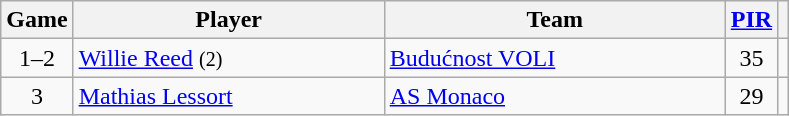<table class="wikitable sortable" style="text-align: center;">
<tr>
<th>Game</th>
<th style="width:200px;">Player</th>
<th style="width:220px;">Team</th>
<th><a href='#'>PIR</a></th>
<th></th>
</tr>
<tr>
<td>1–2</td>
<td align=left> <a href='#'>Willie Reed</a> <small>(2)</small></td>
<td align=left> <a href='#'>Budućnost VOLI</a></td>
<td>35</td>
<td></td>
</tr>
<tr A>
<td>3</td>
<td align=left> <a href='#'>Mathias Lessort</a></td>
<td align=left> <a href='#'>AS Monaco</a></td>
<td>29</td>
<td></td>
</tr>
</table>
